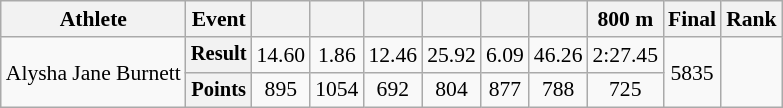<table class="wikitable" style="font-size:90%;">
<tr>
<th>Athlete</th>
<th>Event</th>
<th></th>
<th></th>
<th></th>
<th></th>
<th></th>
<th></th>
<th>800 m</th>
<th>Final</th>
<th>Rank</th>
</tr>
<tr align=center>
<td rowspan="2" style="text-align:left;">Alysha Jane Burnett</td>
<th style="font-size:95%">Result</th>
<td>14.60</td>
<td>1.86</td>
<td>12.46</td>
<td>25.92</td>
<td>6.09</td>
<td>46.26</td>
<td>2:27.45</td>
<td rowspan=2>5835</td>
<td rowspan=2></td>
</tr>
<tr align=center>
<th style="font-size:95%">Points</th>
<td>895</td>
<td>1054</td>
<td>692</td>
<td>804</td>
<td>877</td>
<td>788</td>
<td>725</td>
</tr>
</table>
